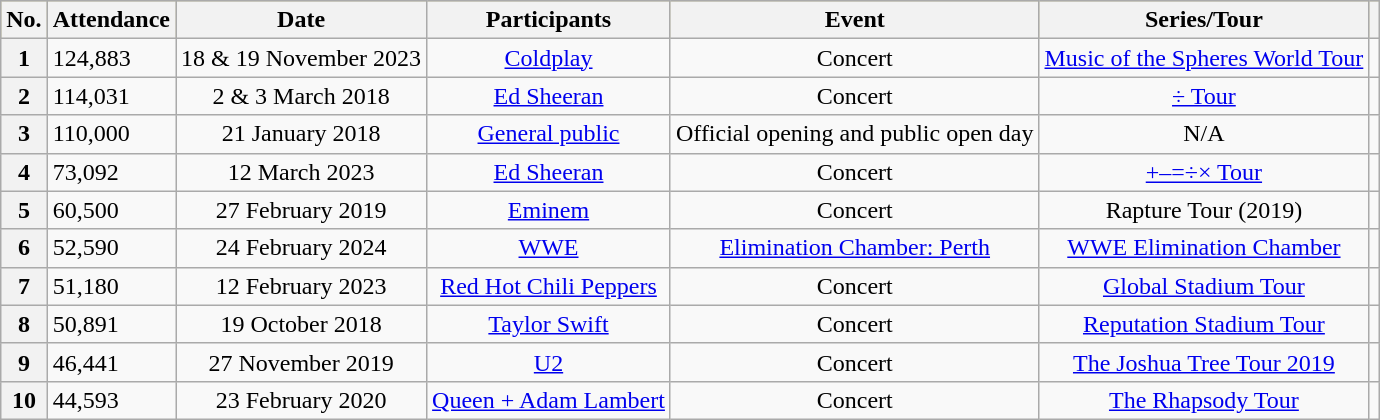<table class="wikitable sortable">
<tr style="background:#bdb76b;">
<th scope="col">No.</th>
<th scope="col">Attendance</th>
<th scope="col">Date</th>
<th scope="col">Participants</th>
<th scope="col">Event</th>
<th scope="col">Series/Tour</th>
<th scope="col" class="unsortable"></th>
</tr>
<tr>
<th align="center">1</th>
<td>124,883</td>
<td align="center">18 & 19 November 2023</td>
<td align="center"><a href='#'>Coldplay</a></td>
<td align="center">Concert</td>
<td align="center"><a href='#'>Music of the Spheres World Tour</a></td>
<td></td>
</tr>
<tr>
<th align="center">2</th>
<td>114,031</td>
<td align="center">2 & 3 March 2018</td>
<td align="center"><a href='#'>Ed Sheeran</a></td>
<td align="center">Concert</td>
<td align="center"><a href='#'>÷ Tour</a></td>
<td></td>
</tr>
<tr>
<th align="center">3</th>
<td>110,000</td>
<td align="center">21 January 2018</td>
<td align="center"><a href='#'>General public</a></td>
<td align="center">Official opening and public open day</td>
<td align="center">N/A</td>
<td></td>
</tr>
<tr>
<th align="center">4</th>
<td>73,092</td>
<td align="center">12 March 2023</td>
<td align="center"><a href='#'>Ed Sheeran</a></td>
<td align="center">Concert</td>
<td align="center"><a href='#'>+–=÷× Tour</a></td>
<td></td>
</tr>
<tr>
<th align="center">5</th>
<td>60,500</td>
<td align="center">27 February 2019</td>
<td align="center"><a href='#'>Eminem</a></td>
<td align="center">Concert</td>
<td align="center">Rapture Tour (2019)</td>
<td></td>
</tr>
<tr>
<th align="center">6</th>
<td>52,590</td>
<td align="center">24 February 2024</td>
<td align="center"><a href='#'>WWE</a></td>
<td align="center"><a href='#'>Elimination Chamber: Perth</a></td>
<td align="center"><a href='#'>WWE Elimination Chamber</a></td>
<td></td>
</tr>
<tr>
<th align="center">7</th>
<td>51,180</td>
<td align="center">12 February 2023</td>
<td align="center"><a href='#'>Red Hot Chili Peppers</a></td>
<td align="center">Concert</td>
<td align="center"><a href='#'>Global Stadium Tour</a></td>
<td></td>
</tr>
<tr>
<th align="center">8</th>
<td>50,891</td>
<td align="center">19 October 2018</td>
<td align="center"><a href='#'>Taylor Swift</a></td>
<td align="center">Concert</td>
<td align="center"><a href='#'>Reputation Stadium Tour</a></td>
<td></td>
</tr>
<tr>
<th align="center">9</th>
<td>46,441</td>
<td align="center">27 November 2019</td>
<td align="center"><a href='#'>U2</a></td>
<td align="center">Concert</td>
<td align="center"><a href='#'>The Joshua Tree Tour 2019</a></td>
<td></td>
</tr>
<tr>
<th align="center">10</th>
<td>44,593</td>
<td align="center">23 February 2020</td>
<td align="center"><a href='#'>Queen + Adam Lambert</a></td>
<td align="center">Concert</td>
<td align="center"><a href='#'>The Rhapsody Tour</a></td>
<td></td>
</tr>
</table>
